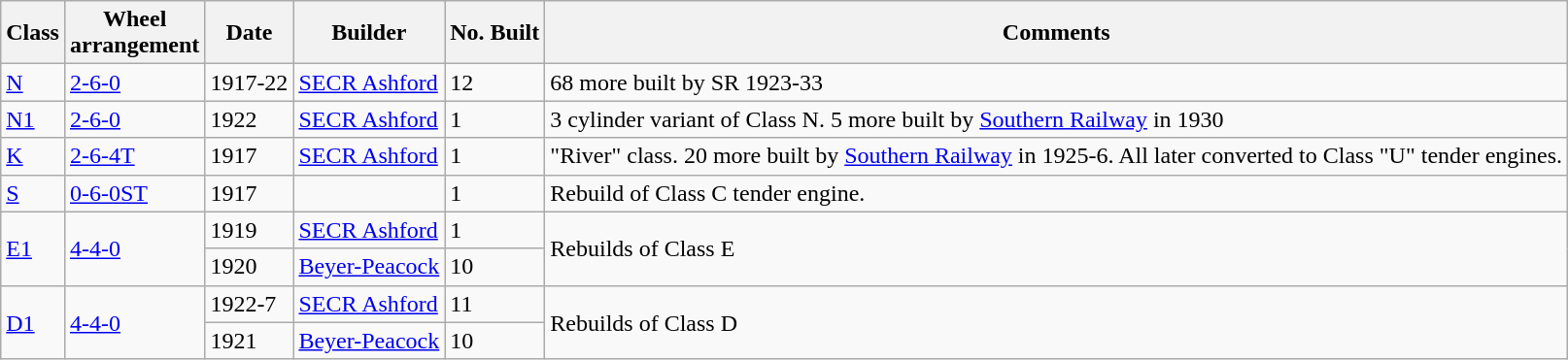<table class="wikitable">
<tr>
<th>Class</th>
<th>Wheel<br>arrangement</th>
<th>Date</th>
<th>Builder</th>
<th>No. Built</th>
<th>Comments</th>
</tr>
<tr>
<td><a href='#'>N</a></td>
<td><a href='#'>2-6-0</a></td>
<td>1917-22</td>
<td><a href='#'>SECR Ashford</a></td>
<td>12</td>
<td>68 more built by SR 1923-33</td>
</tr>
<tr>
<td><a href='#'>N1</a></td>
<td><a href='#'>2-6-0</a></td>
<td>1922</td>
<td><a href='#'>SECR Ashford</a></td>
<td>1</td>
<td>3 cylinder variant of Class N. 5 more built by <a href='#'>Southern Railway</a> in 1930</td>
</tr>
<tr>
<td><a href='#'>K</a></td>
<td><a href='#'>2-6-4T</a></td>
<td>1917</td>
<td><a href='#'>SECR Ashford</a></td>
<td>1</td>
<td>"River" class. 20 more built by <a href='#'>Southern Railway</a> in 1925-6. All later converted to Class "U" tender engines.</td>
</tr>
<tr>
<td><a href='#'>S</a></td>
<td><a href='#'>0-6-0ST</a></td>
<td>1917</td>
<td></td>
<td>1</td>
<td>Rebuild of Class C tender engine.</td>
</tr>
<tr>
<td rowspan=2><a href='#'>E1</a></td>
<td rowspan=2><a href='#'>4-4-0</a></td>
<td>1919</td>
<td><a href='#'>SECR Ashford</a></td>
<td>1</td>
<td rowspan=2>Rebuilds of Class E</td>
</tr>
<tr>
<td>1920</td>
<td><a href='#'>Beyer-Peacock</a></td>
<td>10</td>
</tr>
<tr>
<td rowspan=2><a href='#'>D1</a></td>
<td rowspan=2><a href='#'>4-4-0</a></td>
<td>1922-7</td>
<td><a href='#'>SECR Ashford</a></td>
<td>11</td>
<td rowspan=2>Rebuilds of Class D</td>
</tr>
<tr>
<td>1921</td>
<td><a href='#'>Beyer-Peacock</a></td>
<td>10</td>
</tr>
</table>
